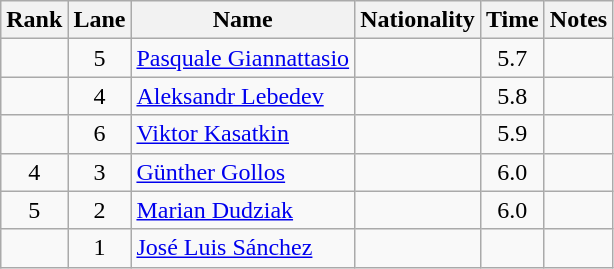<table class="wikitable sortable" style="text-align:center">
<tr>
<th>Rank</th>
<th>Lane</th>
<th>Name</th>
<th>Nationality</th>
<th>Time</th>
<th>Notes</th>
</tr>
<tr>
<td></td>
<td>5</td>
<td align="left"><a href='#'>Pasquale Giannattasio</a></td>
<td align=left></td>
<td>5.7</td>
<td></td>
</tr>
<tr>
<td></td>
<td>4</td>
<td align="left"><a href='#'>Aleksandr Lebedev</a></td>
<td align=left></td>
<td>5.8</td>
<td></td>
</tr>
<tr>
<td></td>
<td>6</td>
<td align="left"><a href='#'>Viktor Kasatkin</a></td>
<td align=left></td>
<td>5.9</td>
<td></td>
</tr>
<tr>
<td>4</td>
<td>3</td>
<td align="left"><a href='#'>Günther Gollos</a></td>
<td align=left></td>
<td>6.0</td>
<td></td>
</tr>
<tr>
<td>5</td>
<td>2</td>
<td align="left"><a href='#'>Marian Dudziak</a></td>
<td align=left></td>
<td>6.0</td>
<td></td>
</tr>
<tr>
<td></td>
<td>1</td>
<td align="left"><a href='#'>José Luis Sánchez</a></td>
<td align=left></td>
<td></td>
<td></td>
</tr>
</table>
